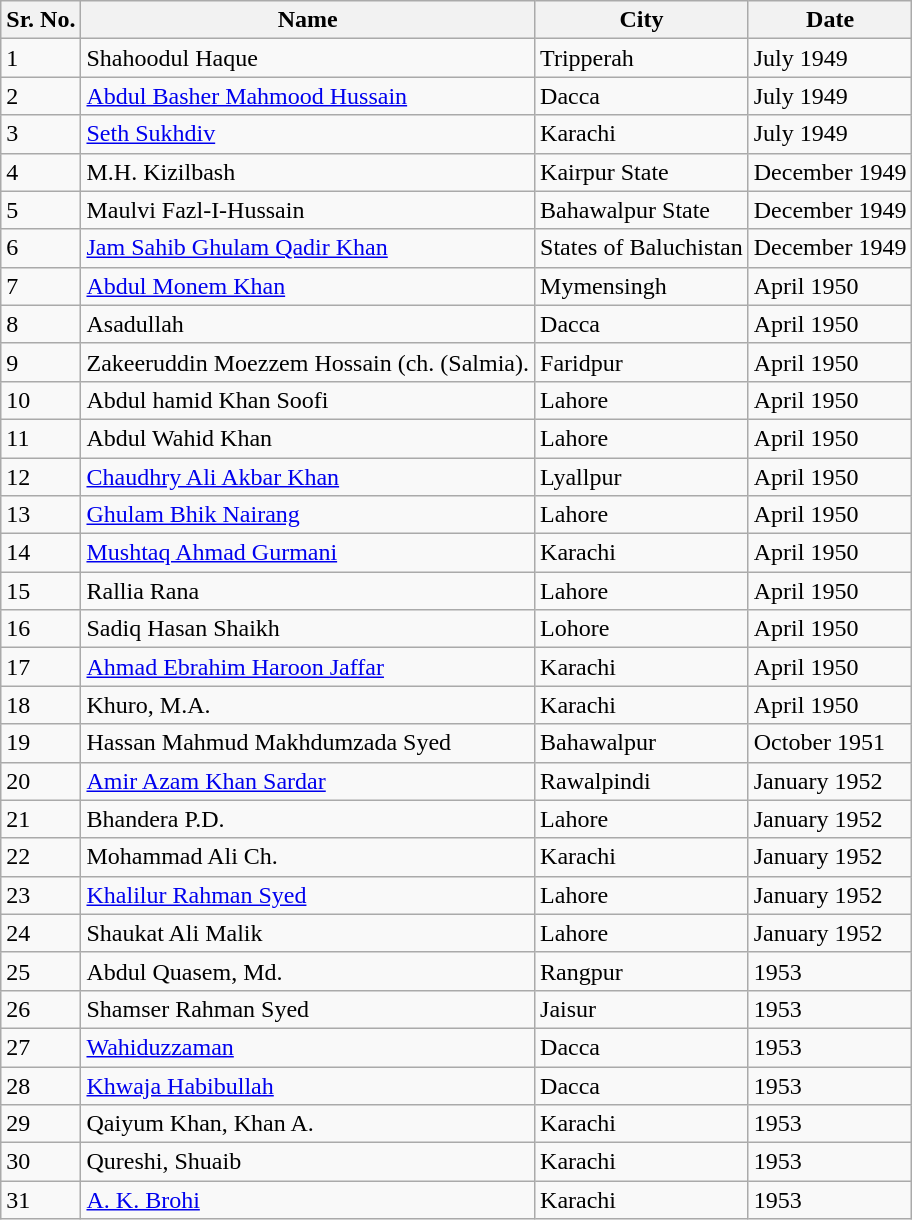<table class="wikitable">
<tr>
<th>Sr. No.</th>
<th>Name</th>
<th>City</th>
<th>Date</th>
</tr>
<tr>
<td>1</td>
<td>Shahoodul Haque</td>
<td>Tripperah</td>
<td>July 1949</td>
</tr>
<tr>
<td>2</td>
<td><a href='#'>Abdul Basher Mahmood Hussain</a></td>
<td>Dacca</td>
<td>July 1949</td>
</tr>
<tr>
<td>3</td>
<td><a href='#'>Seth Sukhdiv</a></td>
<td>Karachi</td>
<td>July 1949</td>
</tr>
<tr>
<td>4</td>
<td>M.H. Kizilbash</td>
<td>Kairpur State</td>
<td>December 1949</td>
</tr>
<tr>
<td>5</td>
<td>Maulvi Fazl-I-Hussain</td>
<td>Bahawalpur State</td>
<td>December 1949</td>
</tr>
<tr>
<td>6</td>
<td><a href='#'>Jam Sahib Ghulam Qadir Khan</a></td>
<td>States of Baluchistan</td>
<td>December 1949</td>
</tr>
<tr>
<td>7</td>
<td><a href='#'>Abdul Monem Khan</a></td>
<td>Mymensingh</td>
<td>April 1950</td>
</tr>
<tr>
<td>8</td>
<td>Asadullah</td>
<td>Dacca</td>
<td>April 1950</td>
</tr>
<tr>
<td>9</td>
<td>Zakeeruddin Moezzem Hossain (ch. (Salmia).</td>
<td>Faridpur</td>
<td>April 1950</td>
</tr>
<tr>
<td>10</td>
<td>Abdul hamid Khan Soofi</td>
<td>Lahore</td>
<td>April 1950</td>
</tr>
<tr>
<td>11</td>
<td>Abdul Wahid Khan</td>
<td>Lahore</td>
<td>April 1950</td>
</tr>
<tr>
<td>12</td>
<td><a href='#'>Chaudhry Ali Akbar Khan</a></td>
<td>Lyallpur</td>
<td>April 1950</td>
</tr>
<tr>
<td>13</td>
<td><a href='#'>Ghulam Bhik Nairang</a></td>
<td>Lahore</td>
<td>April 1950</td>
</tr>
<tr>
<td>14</td>
<td><a href='#'>Mushtaq Ahmad Gurmani</a></td>
<td>Karachi</td>
<td>April 1950</td>
</tr>
<tr>
<td>15</td>
<td>Rallia Rana</td>
<td>Lahore</td>
<td>April 1950</td>
</tr>
<tr>
<td>16</td>
<td>Sadiq Hasan Shaikh</td>
<td>Lohore</td>
<td>April 1950</td>
</tr>
<tr>
<td>17</td>
<td><a href='#'>Ahmad Ebrahim Haroon Jaffar</a></td>
<td>Karachi</td>
<td>April 1950</td>
</tr>
<tr>
<td>18</td>
<td>Khuro, M.A.</td>
<td>Karachi</td>
<td>April 1950</td>
</tr>
<tr>
<td>19</td>
<td>Hassan Mahmud Makhdumzada Syed</td>
<td>Bahawalpur</td>
<td>October 1951</td>
</tr>
<tr>
<td>20</td>
<td><a href='#'>Amir Azam Khan Sardar</a></td>
<td>Rawalpindi</td>
<td>January 1952</td>
</tr>
<tr>
<td>21</td>
<td>Bhandera P.D.</td>
<td>Lahore</td>
<td>January 1952</td>
</tr>
<tr>
<td>22</td>
<td>Mohammad Ali Ch.</td>
<td>Karachi</td>
<td>January 1952</td>
</tr>
<tr>
<td>23</td>
<td><a href='#'>Khalilur Rahman Syed</a></td>
<td>Lahore</td>
<td>January 1952</td>
</tr>
<tr>
<td>24</td>
<td>Shaukat Ali Malik</td>
<td>Lahore</td>
<td>January 1952</td>
</tr>
<tr>
<td>25</td>
<td>Abdul Quasem, Md.</td>
<td>Rangpur</td>
<td>1953</td>
</tr>
<tr>
<td>26</td>
<td>Shamser Rahman Syed</td>
<td>Jaisur</td>
<td>1953</td>
</tr>
<tr>
<td>27</td>
<td><a href='#'>Wahiduzzaman</a></td>
<td>Dacca</td>
<td>1953</td>
</tr>
<tr>
<td>28</td>
<td><a href='#'>Khwaja Habibullah</a></td>
<td>Dacca</td>
<td>1953</td>
</tr>
<tr>
<td>29</td>
<td>Qaiyum Khan, Khan A.</td>
<td>Karachi</td>
<td>1953</td>
</tr>
<tr>
<td>30</td>
<td>Qureshi, Shuaib</td>
<td>Karachi</td>
<td>1953</td>
</tr>
<tr>
<td>31</td>
<td><a href='#'>A. K. Brohi</a></td>
<td>Karachi</td>
<td>1953</td>
</tr>
</table>
